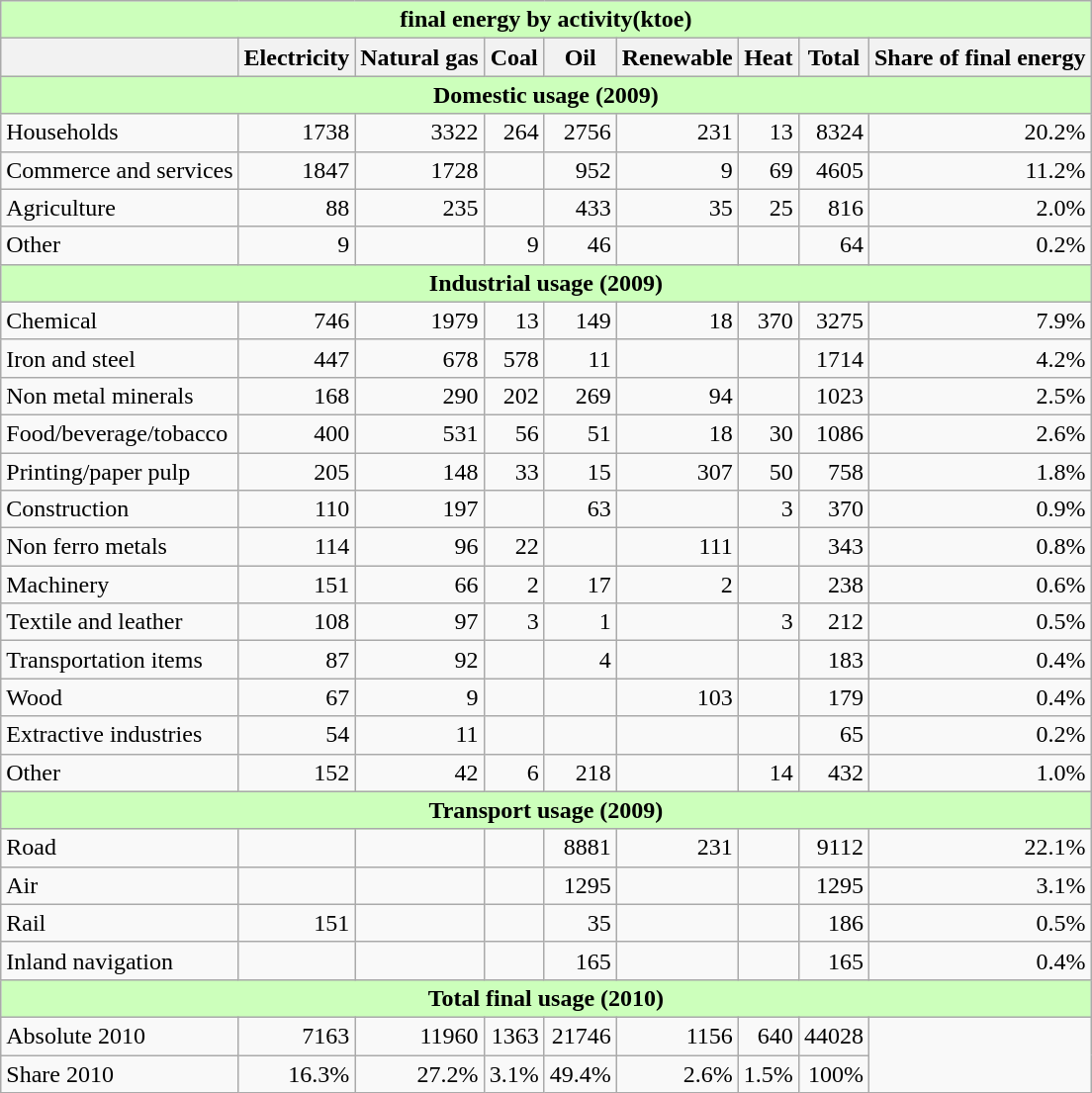<table class="wikitable" style="text-align:right">
<tr>
<th colspan="9" align="center" style="background-color: #cfb;">final energy by activity(ktoe)</th>
</tr>
<tr>
<th></th>
<th>Electricity</th>
<th>Natural gas</th>
<th>Coal</th>
<th>Oil</th>
<th>Renewable</th>
<th>Heat</th>
<th>Total</th>
<th>Share of final energy</th>
</tr>
<tr>
<th colspan="9" align="center" style="background-color: #cfb;">Domestic usage (2009)</th>
</tr>
<tr>
<td align="left">Households</td>
<td>1738</td>
<td>3322</td>
<td>264</td>
<td>2756</td>
<td>231</td>
<td>13</td>
<td>8324</td>
<td>20.2%</td>
</tr>
<tr>
<td align="left">Commerce and services</td>
<td>1847</td>
<td>1728</td>
<td></td>
<td>952</td>
<td>9</td>
<td>69</td>
<td>4605</td>
<td>11.2%</td>
</tr>
<tr>
<td align="left">Agriculture</td>
<td>88</td>
<td>235</td>
<td></td>
<td>433</td>
<td>35</td>
<td>25</td>
<td>816</td>
<td>2.0%</td>
</tr>
<tr>
<td align="left">Other</td>
<td>9</td>
<td></td>
<td>9</td>
<td>46</td>
<td></td>
<td></td>
<td>64</td>
<td>0.2%</td>
</tr>
<tr>
<th colspan="9" align="center" style="background-color: #cfb;">Industrial usage (2009)</th>
</tr>
<tr>
<td align="left">Chemical</td>
<td>746</td>
<td>1979</td>
<td>13</td>
<td>149</td>
<td>18</td>
<td>370</td>
<td>3275</td>
<td>7.9%</td>
</tr>
<tr>
<td align="left">Iron and steel</td>
<td>447</td>
<td>678</td>
<td>578</td>
<td>11</td>
<td></td>
<td></td>
<td>1714</td>
<td>4.2%</td>
</tr>
<tr>
<td align="left">Non metal minerals</td>
<td>168</td>
<td>290</td>
<td>202</td>
<td>269</td>
<td>94</td>
<td></td>
<td>1023</td>
<td>2.5%</td>
</tr>
<tr>
<td align="left">Food/beverage/tobacco</td>
<td>400</td>
<td>531</td>
<td>56</td>
<td>51</td>
<td>18</td>
<td>30</td>
<td>1086</td>
<td>2.6%</td>
</tr>
<tr>
<td align="left">Printing/paper pulp</td>
<td>205</td>
<td>148</td>
<td>33</td>
<td>15</td>
<td>307</td>
<td>50</td>
<td>758</td>
<td>1.8%</td>
</tr>
<tr>
<td align="left">Construction</td>
<td>110</td>
<td>197</td>
<td></td>
<td>63</td>
<td></td>
<td>3</td>
<td>370</td>
<td>0.9%</td>
</tr>
<tr>
<td align="left">Non ferro metals</td>
<td>114</td>
<td>96</td>
<td>22</td>
<td></td>
<td>111</td>
<td></td>
<td>343</td>
<td>0.8%</td>
</tr>
<tr>
<td align="left">Machinery</td>
<td>151</td>
<td>66</td>
<td>2</td>
<td>17</td>
<td>2</td>
<td></td>
<td>238</td>
<td>0.6%</td>
</tr>
<tr>
<td align="left">Textile and leather</td>
<td>108</td>
<td>97</td>
<td>3</td>
<td>1</td>
<td></td>
<td>3</td>
<td>212</td>
<td>0.5%</td>
</tr>
<tr>
<td align="left">Transportation items</td>
<td>87</td>
<td>92</td>
<td></td>
<td>4</td>
<td></td>
<td></td>
<td>183</td>
<td>0.4%</td>
</tr>
<tr>
<td align="left">Wood</td>
<td>67</td>
<td>9</td>
<td></td>
<td></td>
<td>103</td>
<td></td>
<td>179</td>
<td>0.4%</td>
</tr>
<tr>
<td align="left">Extractive industries</td>
<td>54</td>
<td>11</td>
<td></td>
<td></td>
<td></td>
<td></td>
<td>65</td>
<td>0.2%</td>
</tr>
<tr>
<td align="left">Other</td>
<td>152</td>
<td>42</td>
<td>6</td>
<td>218</td>
<td></td>
<td>14</td>
<td>432</td>
<td>1.0%</td>
</tr>
<tr>
<th colspan="9" align="center" style="background-color: #cfb;">Transport usage (2009)</th>
</tr>
<tr>
<td align="left">Road</td>
<td></td>
<td></td>
<td></td>
<td>8881</td>
<td>231</td>
<td></td>
<td>9112</td>
<td>22.1%</td>
</tr>
<tr>
<td align="left">Air</td>
<td></td>
<td></td>
<td></td>
<td>1295</td>
<td></td>
<td></td>
<td>1295</td>
<td>3.1%</td>
</tr>
<tr>
<td align="left">Rail</td>
<td>151</td>
<td></td>
<td></td>
<td>35</td>
<td></td>
<td></td>
<td>186</td>
<td>0.5%</td>
</tr>
<tr>
<td align="left">Inland navigation</td>
<td></td>
<td></td>
<td></td>
<td>165</td>
<td></td>
<td></td>
<td>165</td>
<td>0.4%</td>
</tr>
<tr>
<th colspan="9" align="center" style="background-color: #cfb;">Total final usage (2010)</th>
</tr>
<tr>
<td align="left">Absolute 2010</td>
<td>7163</td>
<td>11960</td>
<td>1363</td>
<td>21746</td>
<td>1156</td>
<td>640</td>
<td>44028</td>
</tr>
<tr>
<td align="left">Share 2010</td>
<td>16.3%</td>
<td>27.2%</td>
<td>3.1%</td>
<td>49.4%</td>
<td>2.6%</td>
<td>1.5%</td>
<td>100%</td>
</tr>
</table>
